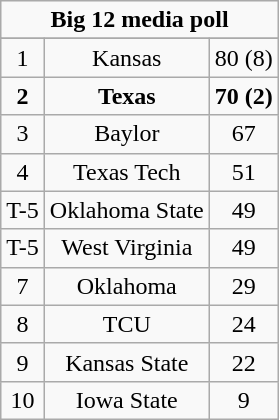<table class="wikitable" style="display: inline-table;">
<tr>
<td align="center" Colspan="3"><strong>Big 12 media poll</strong></td>
</tr>
<tr align="center">
</tr>
<tr align="center">
<td>1</td>
<td>Kansas</td>
<td>80 (8)</td>
</tr>
<tr align="center">
<td><strong>2</strong></td>
<td><strong>Texas</strong></td>
<td><strong>70 (2)</strong></td>
</tr>
<tr align="center">
<td>3</td>
<td>Baylor</td>
<td>67</td>
</tr>
<tr align="center">
<td>4</td>
<td>Texas Tech</td>
<td>51</td>
</tr>
<tr align="center">
<td>T-5</td>
<td>Oklahoma State</td>
<td>49</td>
</tr>
<tr align="center">
<td>T-5</td>
<td>West Virginia</td>
<td>49</td>
</tr>
<tr align="center">
<td>7</td>
<td>Oklahoma</td>
<td>29</td>
</tr>
<tr align="center">
<td>8</td>
<td>TCU</td>
<td>24</td>
</tr>
<tr align="center">
<td>9</td>
<td>Kansas State</td>
<td>22</td>
</tr>
<tr align="center">
<td>10</td>
<td>Iowa State</td>
<td>9</td>
</tr>
</table>
